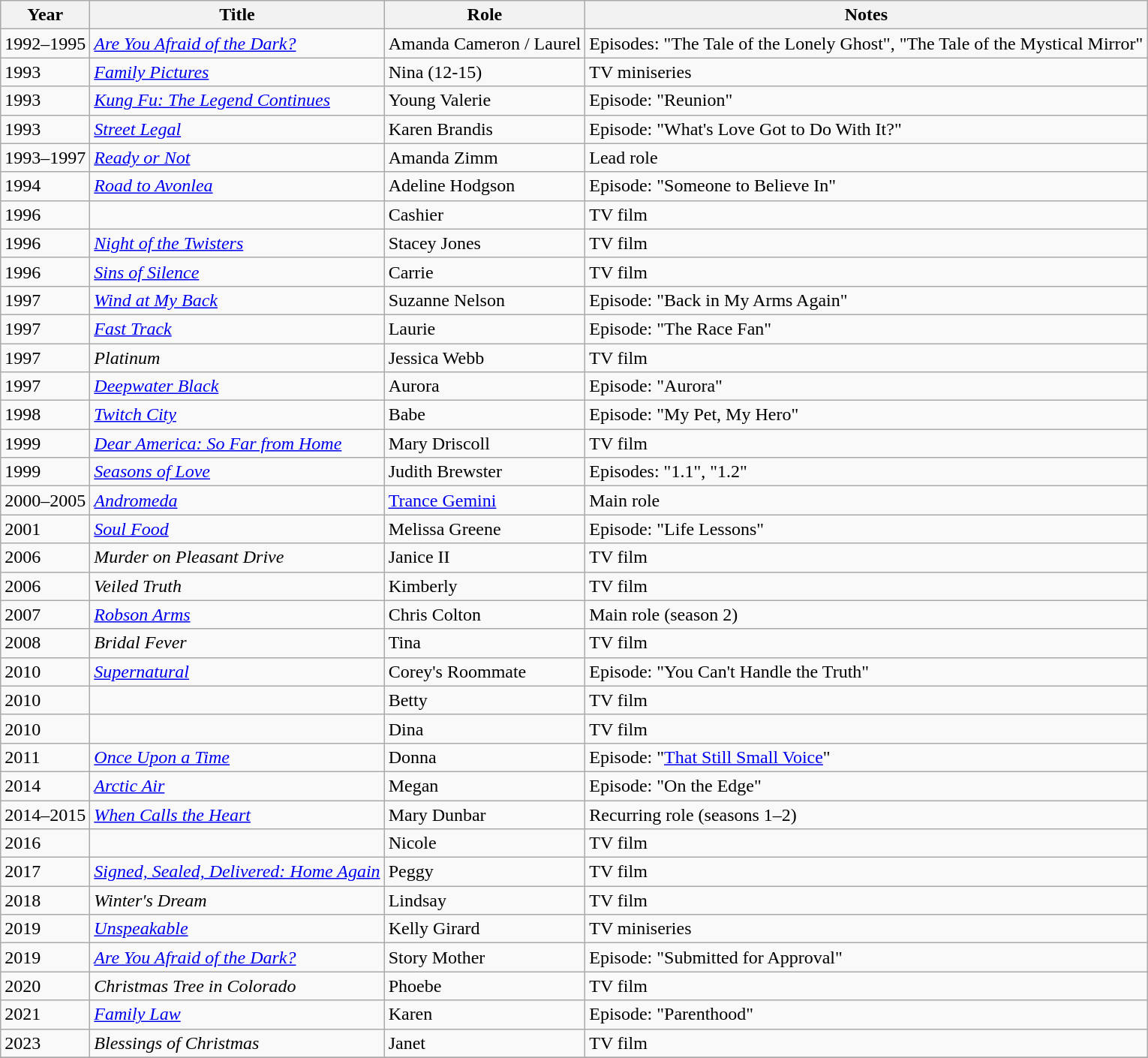<table class="wikitable sortable">
<tr>
<th>Year</th>
<th>Title</th>
<th>Role</th>
<th class="unsortable">Notes</th>
</tr>
<tr>
<td>1992–1995</td>
<td><em><a href='#'>Are You Afraid of the Dark?</a></em></td>
<td>Amanda Cameron / Laurel</td>
<td>Episodes: "The Tale of the Lonely Ghost", "The Tale of the Mystical Mirror"</td>
</tr>
<tr>
<td>1993</td>
<td><em><a href='#'>Family Pictures</a></em></td>
<td>Nina (12-15)</td>
<td>TV miniseries</td>
</tr>
<tr>
<td>1993</td>
<td><em><a href='#'>Kung Fu: The Legend Continues</a></em></td>
<td>Young Valerie</td>
<td>Episode: "Reunion"</td>
</tr>
<tr>
<td>1993</td>
<td><em><a href='#'>Street Legal</a></em></td>
<td>Karen Brandis</td>
<td>Episode: "What's Love Got to Do With It?"</td>
</tr>
<tr>
<td>1993–1997</td>
<td><em><a href='#'>Ready or Not</a></em></td>
<td>Amanda Zimm</td>
<td>Lead role</td>
</tr>
<tr>
<td>1994</td>
<td><em><a href='#'>Road to Avonlea</a></em></td>
<td>Adeline Hodgson</td>
<td>Episode: "Someone to Believe In"</td>
</tr>
<tr>
<td>1996</td>
<td><em></em></td>
<td>Cashier</td>
<td>TV film</td>
</tr>
<tr>
<td>1996</td>
<td><em><a href='#'>Night of the Twisters</a></em></td>
<td>Stacey Jones</td>
<td>TV film</td>
</tr>
<tr>
<td>1996</td>
<td><em><a href='#'>Sins of Silence</a></em></td>
<td>Carrie</td>
<td>TV film</td>
</tr>
<tr>
<td>1997</td>
<td><em><a href='#'>Wind at My Back</a></em></td>
<td>Suzanne Nelson</td>
<td>Episode: "Back in My Arms Again"</td>
</tr>
<tr>
<td>1997</td>
<td><em><a href='#'>Fast Track</a></em></td>
<td>Laurie</td>
<td>Episode: "The Race Fan"</td>
</tr>
<tr>
<td>1997</td>
<td><em>Platinum</em></td>
<td>Jessica Webb</td>
<td>TV film</td>
</tr>
<tr>
<td>1997</td>
<td><em><a href='#'>Deepwater Black</a></em></td>
<td>Aurora</td>
<td>Episode: "Aurora"</td>
</tr>
<tr>
<td>1998</td>
<td><em><a href='#'>Twitch City</a></em></td>
<td>Babe</td>
<td>Episode: "My Pet, My Hero"</td>
</tr>
<tr>
<td>1999</td>
<td><em><a href='#'>Dear America: So Far from Home</a></em></td>
<td>Mary Driscoll</td>
<td>TV film</td>
</tr>
<tr>
<td>1999</td>
<td><em><a href='#'>Seasons of Love</a></em></td>
<td>Judith Brewster</td>
<td>Episodes: "1.1", "1.2"</td>
</tr>
<tr>
<td>2000–2005</td>
<td><em><a href='#'>Andromeda</a></em></td>
<td><a href='#'>Trance Gemini</a></td>
<td>Main role</td>
</tr>
<tr>
<td>2001</td>
<td><em><a href='#'>Soul Food</a></em></td>
<td>Melissa Greene</td>
<td>Episode: "Life Lessons"</td>
</tr>
<tr>
<td>2006</td>
<td><em>Murder on Pleasant Drive</em></td>
<td>Janice II</td>
<td>TV film</td>
</tr>
<tr>
<td>2006</td>
<td><em>Veiled Truth</em></td>
<td>Kimberly</td>
<td>TV film</td>
</tr>
<tr>
<td>2007</td>
<td><em><a href='#'>Robson Arms</a></em></td>
<td>Chris Colton</td>
<td>Main role (season 2)</td>
</tr>
<tr>
<td>2008</td>
<td><em>Bridal Fever</em></td>
<td>Tina</td>
<td>TV film</td>
</tr>
<tr>
<td>2010</td>
<td><em><a href='#'>Supernatural</a></em></td>
<td>Corey's Roommate</td>
<td>Episode: "You Can't Handle the Truth"</td>
</tr>
<tr>
<td>2010</td>
<td><em></em></td>
<td>Betty</td>
<td>TV film</td>
</tr>
<tr>
<td>2010</td>
<td><em></em></td>
<td>Dina</td>
<td>TV film</td>
</tr>
<tr>
<td>2011</td>
<td><em><a href='#'>Once Upon a Time</a></em></td>
<td>Donna</td>
<td>Episode: "<a href='#'>That Still Small Voice</a>"</td>
</tr>
<tr>
<td>2014</td>
<td><em><a href='#'>Arctic Air</a></em></td>
<td>Megan</td>
<td>Episode: "On the Edge"</td>
</tr>
<tr>
<td>2014–2015</td>
<td><em><a href='#'>When Calls the Heart</a></em></td>
<td>Mary Dunbar</td>
<td>Recurring role (seasons 1–2)</td>
</tr>
<tr>
<td>2016</td>
<td><em></em></td>
<td>Nicole</td>
<td>TV film</td>
</tr>
<tr>
<td>2017</td>
<td><em><a href='#'>Signed, Sealed, Delivered: Home Again</a></em></td>
<td>Peggy</td>
<td>TV film</td>
</tr>
<tr>
<td>2018</td>
<td><em>Winter's Dream</em></td>
<td>Lindsay</td>
<td>TV film</td>
</tr>
<tr>
<td>2019</td>
<td><em><a href='#'>Unspeakable</a></em></td>
<td>Kelly Girard</td>
<td>TV miniseries</td>
</tr>
<tr>
<td>2019</td>
<td><em><a href='#'>Are You Afraid of the Dark?</a></em></td>
<td>Story Mother</td>
<td>Episode: "Submitted for Approval"</td>
</tr>
<tr>
<td>2020</td>
<td><em>Christmas Tree in Colorado</em></td>
<td>Phoebe</td>
<td>TV film</td>
</tr>
<tr>
<td>2021</td>
<td><em><a href='#'>Family Law</a></em></td>
<td>Karen</td>
<td>Episode: "Parenthood"</td>
</tr>
<tr>
<td>2023</td>
<td><em>Blessings of Christmas</em></td>
<td>Janet</td>
<td>TV film</td>
</tr>
<tr>
</tr>
</table>
